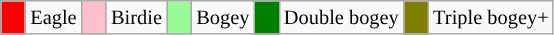<table class="wikitable" span=50 style="font-size:85%;">
<tr>
<td style="background: Red;" width=10></td>
<td>Eagle</td>
<td style="background: Pink;" width=10></td>
<td>Birdie</td>
<td style="background: PaleGreen;" width=10></td>
<td>Bogey</td>
<td style="background: Green;" width=10></td>
<td>Double bogey</td>
<td style="background: Olive;" width=10></td>
<td>Triple bogey+</td>
</tr>
</table>
